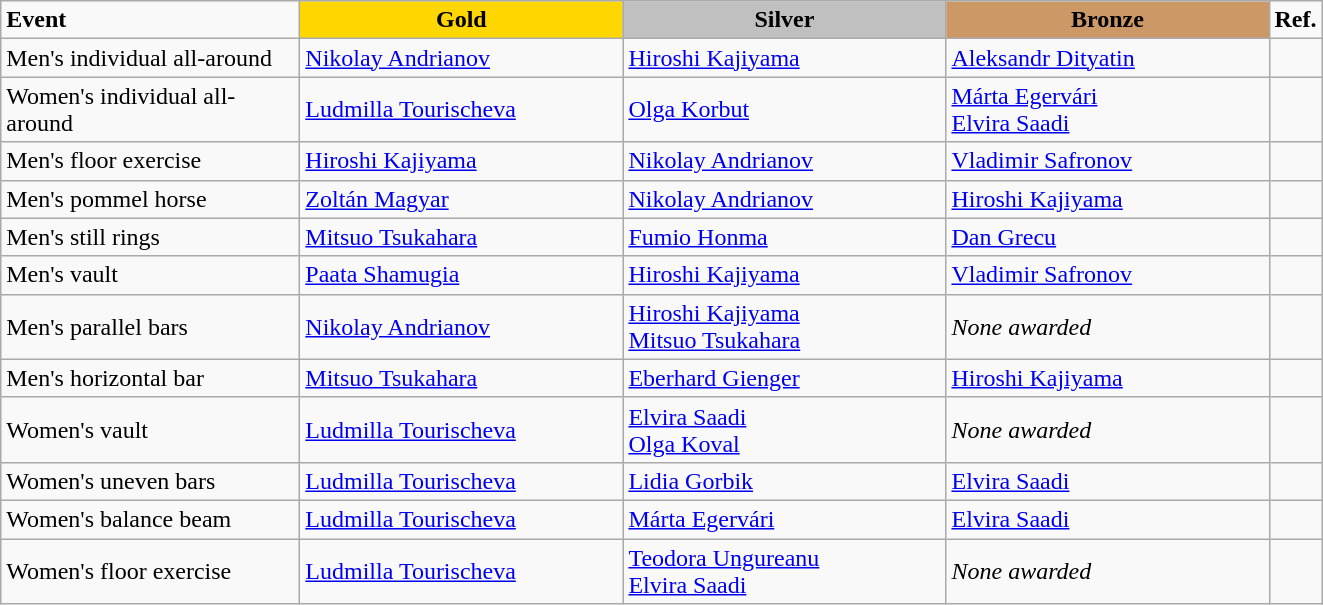<table class="wikitable">
<tr>
<td style="width:12em;"><strong>Event</strong></td>
<td style="text-align:center; background:gold; width:13em;"><strong>Gold</strong></td>
<td style="text-align:center; background:silver; width:13em;"><strong>Silver</strong></td>
<td style="text-align:center; background:#c96; width:13em;"><strong>Bronze</strong></td>
<td style="width:1em;"><strong>Ref.</strong></td>
</tr>
<tr>
<td>Men's individual all-around</td>
<td> <a href='#'>Nikolay Andrianov</a></td>
<td> <a href='#'>Hiroshi Kajiyama</a></td>
<td> <a href='#'>Aleksandr Dityatin</a></td>
<td></td>
</tr>
<tr>
<td> Women's individual all-around </td>
<td> <a href='#'>Ludmilla Tourischeva</a></td>
<td> <a href='#'>Olga Korbut</a></td>
<td> <a href='#'>Márta Egervári</a> <br>  <a href='#'>Elvira Saadi</a></td>
<td></td>
</tr>
<tr>
<td>Men's floor exercise</td>
<td> <a href='#'>Hiroshi Kajiyama</a></td>
<td> <a href='#'>Nikolay Andrianov</a></td>
<td> <a href='#'>Vladimir Safronov</a></td>
<td></td>
</tr>
<tr>
<td>Men's pommel horse</td>
<td> <a href='#'>Zoltán Magyar</a></td>
<td> <a href='#'>Nikolay Andrianov</a></td>
<td> <a href='#'>Hiroshi Kajiyama</a></td>
<td></td>
</tr>
<tr>
<td>Men's still rings</td>
<td> <a href='#'>Mitsuo Tsukahara</a></td>
<td> <a href='#'>Fumio Honma</a></td>
<td> <a href='#'>Dan Grecu</a></td>
<td></td>
</tr>
<tr>
<td>Men's vault</td>
<td> <a href='#'>Paata Shamugia</a></td>
<td> <a href='#'>Hiroshi Kajiyama</a></td>
<td> <a href='#'>Vladimir Safronov</a></td>
<td></td>
</tr>
<tr>
<td>Men's parallel bars</td>
<td> <a href='#'>Nikolay Andrianov</a></td>
<td> <a href='#'>Hiroshi Kajiyama</a><br> <a href='#'>Mitsuo Tsukahara</a></td>
<td><em>None awarded</em></td>
<td></td>
</tr>
<tr>
<td>Men's horizontal bar</td>
<td> <a href='#'>Mitsuo Tsukahara</a></td>
<td> <a href='#'>Eberhard Gienger</a></td>
<td> <a href='#'>Hiroshi Kajiyama</a></td>
<td></td>
</tr>
<tr>
<td>Women's vault</td>
<td> <a href='#'>Ludmilla Tourischeva</a></td>
<td> <a href='#'>Elvira Saadi</a> <br>  <a href='#'>Olga Koval</a></td>
<td><em>None awarded</em></td>
<td></td>
</tr>
<tr>
<td>Women's uneven bars</td>
<td> <a href='#'>Ludmilla Tourischeva</a></td>
<td> <a href='#'>Lidia Gorbik</a></td>
<td> <a href='#'>Elvira Saadi</a></td>
<td></td>
</tr>
<tr>
<td> Women's balance beam </td>
<td> <a href='#'>Ludmilla Tourischeva</a></td>
<td> <a href='#'>Márta Egervári</a></td>
<td> <a href='#'>Elvira Saadi</a></td>
<td></td>
</tr>
<tr>
<td>Women's floor exercise</td>
<td> <a href='#'>Ludmilla Tourischeva</a></td>
<td> <a href='#'>Teodora Ungureanu</a> <br>  <a href='#'>Elvira Saadi</a></td>
<td><em>None awarded</em></td>
<td></td>
</tr>
</table>
